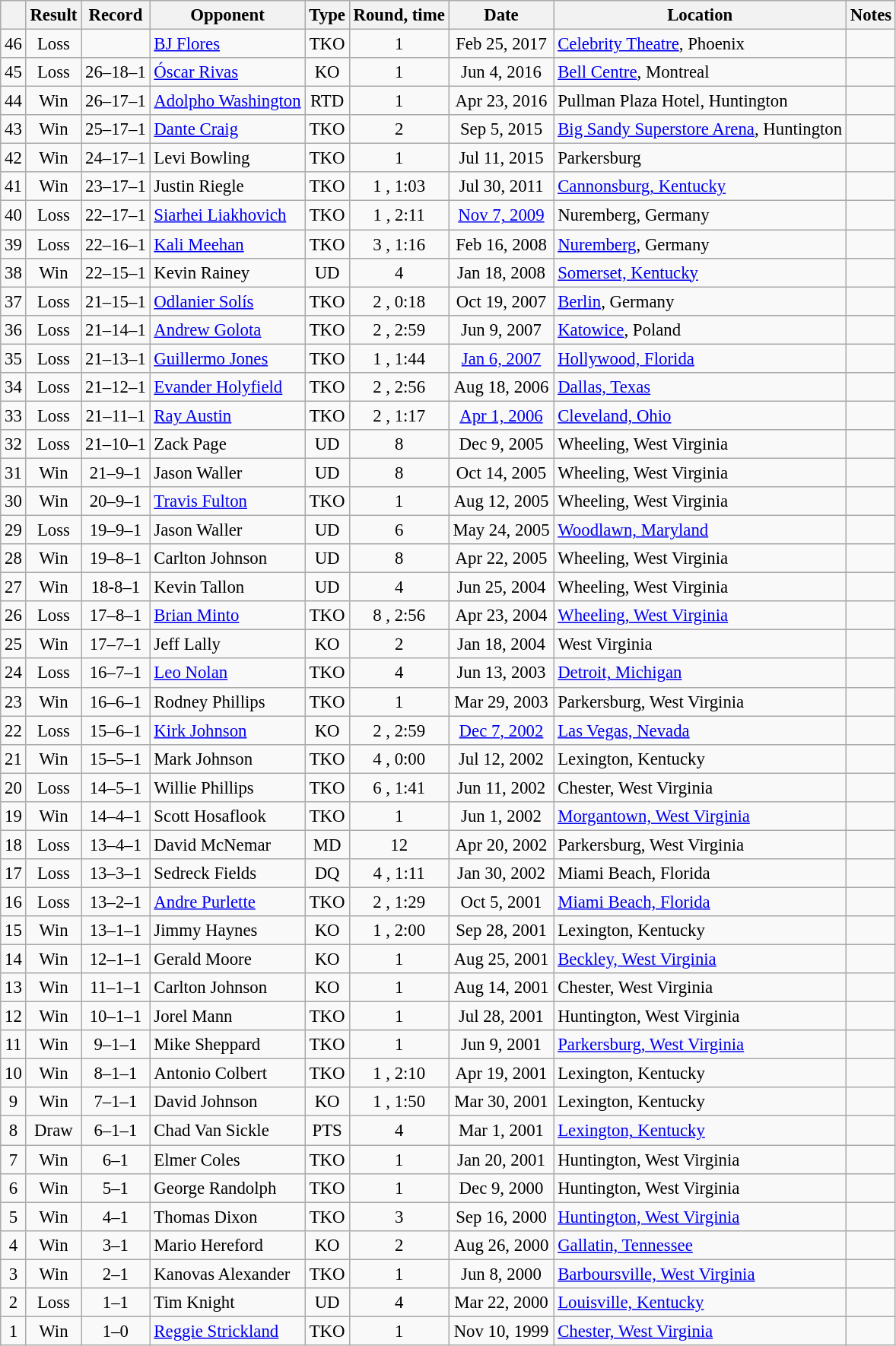<table class="wikitable" style="text-align:center; font-size:95%">
<tr>
<th></th>
<th>Result</th>
<th>Record</th>
<th>Opponent</th>
<th>Type</th>
<th>Round, time</th>
<th>Date</th>
<th>Location</th>
<th>Notes</th>
</tr>
<tr>
<td>46</td>
<td>Loss</td>
<td></td>
<td align=left> <a href='#'>BJ Flores</a></td>
<td>TKO</td>
<td>1 </td>
<td>Feb 25, 2017</td>
<td align=left> <a href='#'>Celebrity Theatre</a>, Phoenix</td>
<td align=left></td>
</tr>
<tr>
<td>45</td>
<td>Loss</td>
<td>26–18–1</td>
<td align=left> <a href='#'>Óscar Rivas</a></td>
<td>KO</td>
<td>1 </td>
<td>Jun 4, 2016</td>
<td align=left> <a href='#'>Bell Centre</a>, Montreal</td>
<td align=left></td>
</tr>
<tr>
<td>44</td>
<td>Win</td>
<td>26–17–1</td>
<td align=left> <a href='#'>Adolpho Washington</a></td>
<td>RTD</td>
<td>1 </td>
<td>Apr 23, 2016</td>
<td align=left> Pullman Plaza Hotel, Huntington</td>
<td align=left></td>
</tr>
<tr>
<td>43</td>
<td>Win</td>
<td>25–17–1</td>
<td align=left> <a href='#'>Dante Craig</a></td>
<td>TKO</td>
<td>2 </td>
<td>Sep 5, 2015</td>
<td align=left> <a href='#'>Big Sandy Superstore Arena</a>, Huntington</td>
<td align=left></td>
</tr>
<tr>
<td>42</td>
<td>Win</td>
<td>24–17–1</td>
<td align=left> Levi Bowling</td>
<td>TKO</td>
<td>1 </td>
<td>Jul 11, 2015</td>
<td align=left> Parkersburg</td>
<td align=left></td>
</tr>
<tr>
<td>41</td>
<td>Win</td>
<td>23–17–1</td>
<td align=left> Justin Riegle</td>
<td>TKO</td>
<td>1 , 1:03</td>
<td>Jul 30, 2011</td>
<td align=left> <a href='#'>Cannonsburg, Kentucky</a></td>
<td align=left></td>
</tr>
<tr>
<td>40</td>
<td>Loss</td>
<td>22–17–1</td>
<td align=left> <a href='#'>Siarhei Liakhovich</a></td>
<td>TKO</td>
<td>1 , 2:11</td>
<td><a href='#'>Nov 7, 2009</a></td>
<td align=left> Nuremberg, Germany</td>
<td align=left></td>
</tr>
<tr>
<td>39</td>
<td>Loss</td>
<td>22–16–1</td>
<td align=left> <a href='#'>Kali Meehan</a></td>
<td>TKO</td>
<td>3 , 1:16</td>
<td>Feb 16, 2008</td>
<td align=left> <a href='#'>Nuremberg</a>, Germany</td>
<td align=left></td>
</tr>
<tr>
<td>38</td>
<td>Win</td>
<td>22–15–1</td>
<td align=left> Kevin Rainey</td>
<td>UD</td>
<td>4</td>
<td>Jan 18, 2008</td>
<td align=left> <a href='#'>Somerset, Kentucky</a></td>
<td align=left></td>
</tr>
<tr>
<td>37</td>
<td>Loss</td>
<td>21–15–1</td>
<td align=left> <a href='#'>Odlanier Solís</a></td>
<td>TKO</td>
<td>2 , 0:18</td>
<td>Oct 19, 2007</td>
<td align=left> <a href='#'>Berlin</a>, Germany</td>
<td align=left></td>
</tr>
<tr>
<td>36</td>
<td>Loss</td>
<td>21–14–1</td>
<td align=left> <a href='#'>Andrew Golota</a></td>
<td>TKO</td>
<td>2 , 2:59</td>
<td>Jun 9, 2007</td>
<td align=left> <a href='#'>Katowice</a>, Poland</td>
<td align=left></td>
</tr>
<tr>
<td>35</td>
<td>Loss</td>
<td>21–13–1</td>
<td align=left> <a href='#'>Guillermo Jones</a></td>
<td>TKO</td>
<td>1 , 1:44</td>
<td><a href='#'>Jan 6, 2007</a></td>
<td align=left> <a href='#'>Hollywood, Florida</a></td>
<td align=left></td>
</tr>
<tr>
<td>34</td>
<td>Loss</td>
<td>21–12–1</td>
<td align=left> <a href='#'>Evander Holyfield</a></td>
<td>TKO</td>
<td>2 , 2:56</td>
<td>Aug 18, 2006</td>
<td align=left> <a href='#'>Dallas, Texas</a></td>
<td align=left></td>
</tr>
<tr>
<td>33</td>
<td>Loss</td>
<td>21–11–1</td>
<td align=left> <a href='#'>Ray Austin</a></td>
<td>TKO</td>
<td>2 , 1:17</td>
<td><a href='#'>Apr 1, 2006</a></td>
<td align=left> <a href='#'>Cleveland, Ohio</a></td>
<td align=left></td>
</tr>
<tr>
<td>32</td>
<td>Loss</td>
<td>21–10–1</td>
<td align=left> Zack Page</td>
<td>UD</td>
<td>8</td>
<td>Dec 9, 2005</td>
<td align=left> Wheeling, West Virginia</td>
<td align=left></td>
</tr>
<tr>
<td>31</td>
<td>Win</td>
<td>21–9–1</td>
<td align=left> Jason Waller</td>
<td>UD</td>
<td>8</td>
<td>Oct 14, 2005</td>
<td align=left> Wheeling, West Virginia</td>
<td align=left></td>
</tr>
<tr>
<td>30</td>
<td>Win</td>
<td>20–9–1</td>
<td align=left> <a href='#'>Travis Fulton</a></td>
<td>TKO</td>
<td>1 </td>
<td>Aug 12, 2005</td>
<td align=left> Wheeling, West Virginia</td>
<td align=left></td>
</tr>
<tr>
<td>29</td>
<td>Loss</td>
<td>19–9–1</td>
<td align=left> Jason Waller</td>
<td>UD</td>
<td>6</td>
<td>May 24, 2005</td>
<td align=left> <a href='#'>Woodlawn, Maryland</a></td>
<td align=left></td>
</tr>
<tr>
<td>28</td>
<td>Win</td>
<td>19–8–1</td>
<td align=left> Carlton Johnson</td>
<td>UD</td>
<td>8</td>
<td>Apr 22, 2005</td>
<td align=left> Wheeling, West Virginia</td>
<td align=left></td>
</tr>
<tr>
<td>27</td>
<td>Win</td>
<td>18-8–1</td>
<td align=left> Kevin Tallon</td>
<td>UD</td>
<td>4</td>
<td>Jun 25, 2004</td>
<td align=left> Wheeling, West Virginia</td>
<td align=left></td>
</tr>
<tr>
<td>26</td>
<td>Loss</td>
<td>17–8–1</td>
<td align=left> <a href='#'>Brian Minto</a></td>
<td>TKO</td>
<td>8 , 2:56</td>
<td>Apr 23, 2004</td>
<td align=left> <a href='#'>Wheeling, West Virginia</a></td>
<td align=left></td>
</tr>
<tr>
<td>25</td>
<td>Win</td>
<td>17–7–1</td>
<td align=left> Jeff Lally</td>
<td>KO</td>
<td>2</td>
<td>Jan 18, 2004</td>
<td align=left> West Virginia</td>
<td align=left></td>
</tr>
<tr>
<td>24</td>
<td>Loss</td>
<td>16–7–1</td>
<td align=left> <a href='#'>Leo Nolan</a></td>
<td>TKO</td>
<td>4 </td>
<td>Jun 13, 2003</td>
<td align=left> <a href='#'>Detroit, Michigan</a></td>
<td align=left></td>
</tr>
<tr>
<td>23</td>
<td>Win</td>
<td>16–6–1</td>
<td align=left> Rodney Phillips</td>
<td>TKO</td>
<td>1</td>
<td>Mar 29, 2003</td>
<td align=left> Parkersburg, West Virginia</td>
<td align=left></td>
</tr>
<tr>
<td>22</td>
<td>Loss</td>
<td>15–6–1</td>
<td align=left> <a href='#'>Kirk Johnson</a></td>
<td>KO</td>
<td>2 , 2:59</td>
<td><a href='#'>Dec 7, 2002</a></td>
<td align=left> <a href='#'>Las Vegas, Nevada</a></td>
<td align=left></td>
</tr>
<tr>
<td>21</td>
<td>Win</td>
<td>15–5–1</td>
<td align=left> Mark Johnson</td>
<td>TKO</td>
<td>4 , 0:00</td>
<td>Jul 12, 2002</td>
<td align=left> Lexington, Kentucky</td>
<td align=left></td>
</tr>
<tr>
<td>20</td>
<td>Loss</td>
<td>14–5–1</td>
<td align=left> Willie Phillips</td>
<td>TKO</td>
<td>6 , 1:41</td>
<td>Jun 11, 2002</td>
<td align=left> Chester, West Virginia</td>
<td align=left></td>
</tr>
<tr>
<td>19</td>
<td>Win</td>
<td>14–4–1</td>
<td align=left> Scott Hosaflook</td>
<td>TKO</td>
<td>1</td>
<td>Jun 1, 2002</td>
<td align=left> <a href='#'>Morgantown, West Virginia</a></td>
<td align=left></td>
</tr>
<tr>
<td>18</td>
<td>Loss</td>
<td>13–4–1</td>
<td align=left> David McNemar</td>
<td>MD</td>
<td>12</td>
<td>Apr 20, 2002</td>
<td align=left> Parkersburg, West Virginia</td>
<td align=left></td>
</tr>
<tr>
<td>17</td>
<td>Loss</td>
<td>13–3–1</td>
<td align=left> Sedreck Fields</td>
<td>DQ</td>
<td>4 , 1:11</td>
<td>Jan 30, 2002</td>
<td align=left> Miami Beach, Florida</td>
<td align=left></td>
</tr>
<tr>
<td>16</td>
<td>Loss</td>
<td>13–2–1</td>
<td align=left> <a href='#'>Andre Purlette</a></td>
<td>TKO</td>
<td>2 , 1:29</td>
<td>Oct 5, 2001</td>
<td align=left> <a href='#'>Miami Beach, Florida</a></td>
<td align=left></td>
</tr>
<tr>
<td>15</td>
<td>Win</td>
<td>13–1–1</td>
<td align=left> Jimmy Haynes</td>
<td>KO</td>
<td>1 , 2:00</td>
<td>Sep 28, 2001</td>
<td align=left> Lexington, Kentucky</td>
<td align=left></td>
</tr>
<tr>
<td>14</td>
<td>Win</td>
<td>12–1–1</td>
<td align=left> Gerald Moore</td>
<td>KO</td>
<td>1</td>
<td>Aug 25, 2001</td>
<td align=left> <a href='#'>Beckley, West Virginia</a></td>
<td align=left></td>
</tr>
<tr>
<td>13</td>
<td>Win</td>
<td>11–1–1</td>
<td align=left> Carlton Johnson</td>
<td>KO</td>
<td>1</td>
<td>Aug 14, 2001</td>
<td align=left> Chester, West Virginia</td>
<td align=left></td>
</tr>
<tr>
<td>12</td>
<td>Win</td>
<td>10–1–1</td>
<td align=left> Jorel Mann</td>
<td>TKO</td>
<td>1</td>
<td>Jul 28, 2001</td>
<td align=left> Huntington, West Virginia</td>
<td align=left></td>
</tr>
<tr>
<td>11</td>
<td>Win</td>
<td>9–1–1</td>
<td align=left> Mike Sheppard</td>
<td>TKO</td>
<td>1</td>
<td>Jun 9, 2001</td>
<td align=left> <a href='#'>Parkersburg, West Virginia</a></td>
<td align=left></td>
</tr>
<tr>
<td>10</td>
<td>Win</td>
<td>8–1–1</td>
<td align=left> Antonio Colbert</td>
<td>TKO</td>
<td>1 , 2:10</td>
<td>Apr 19, 2001</td>
<td align=left> Lexington, Kentucky</td>
<td align=left></td>
</tr>
<tr>
<td>9</td>
<td>Win</td>
<td>7–1–1</td>
<td align=left> David Johnson</td>
<td>KO</td>
<td>1 , 1:50</td>
<td>Mar 30, 2001</td>
<td align=left> Lexington, Kentucky</td>
<td align=left></td>
</tr>
<tr>
<td>8</td>
<td>Draw</td>
<td>6–1–1</td>
<td align=left> Chad Van Sickle</td>
<td>PTS</td>
<td>4</td>
<td>Mar 1, 2001</td>
<td align=left> <a href='#'>Lexington, Kentucky</a></td>
<td align=left></td>
</tr>
<tr>
<td>7</td>
<td>Win</td>
<td>6–1</td>
<td align=left> Elmer Coles</td>
<td>TKO</td>
<td>1</td>
<td>Jan 20, 2001</td>
<td align=left> Huntington, West Virginia</td>
<td align=left></td>
</tr>
<tr>
<td>6</td>
<td>Win</td>
<td>5–1</td>
<td align=left> George Randolph</td>
<td>TKO</td>
<td>1</td>
<td>Dec 9, 2000</td>
<td align=left> Huntington, West Virginia</td>
<td align=left></td>
</tr>
<tr>
<td>5</td>
<td>Win</td>
<td>4–1</td>
<td align=left> Thomas Dixon</td>
<td>TKO</td>
<td>3</td>
<td>Sep 16, 2000</td>
<td align=left> <a href='#'>Huntington, West Virginia</a></td>
<td align=left></td>
</tr>
<tr>
<td>4</td>
<td>Win</td>
<td>3–1</td>
<td align=left> Mario Hereford</td>
<td>KO</td>
<td>2</td>
<td>Aug 26, 2000</td>
<td align=left> <a href='#'>Gallatin, Tennessee</a></td>
<td align=left></td>
</tr>
<tr>
<td>3</td>
<td>Win</td>
<td>2–1</td>
<td align=left> Kanovas Alexander</td>
<td>TKO</td>
<td>1</td>
<td>Jun 8, 2000</td>
<td align=left> <a href='#'>Barboursville, West Virginia</a></td>
<td align=left></td>
</tr>
<tr>
<td>2</td>
<td>Loss</td>
<td>1–1</td>
<td align=left> Tim Knight</td>
<td>UD</td>
<td>4</td>
<td>Mar 22, 2000</td>
<td align=left> <a href='#'>Louisville, Kentucky</a></td>
<td align=left></td>
</tr>
<tr>
<td>1</td>
<td>Win</td>
<td>1–0</td>
<td align=left> <a href='#'>Reggie Strickland</a></td>
<td>TKO</td>
<td>1 </td>
<td>Nov 10, 1999</td>
<td align=left> <a href='#'>Chester, West Virginia</a></td>
<td align=left></td>
</tr>
</table>
